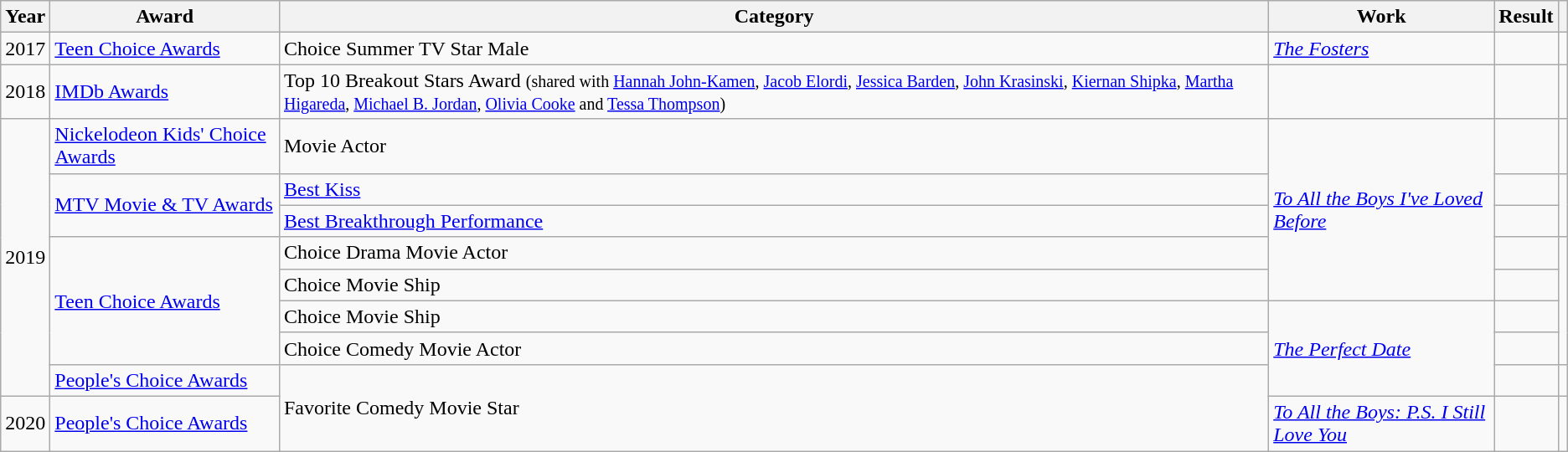<table class="wikitable">
<tr>
<th>Year</th>
<th>Award</th>
<th>Category</th>
<th>Work</th>
<th>Result</th>
<th></th>
</tr>
<tr>
<td>2017</td>
<td><a href='#'>Teen Choice Awards</a></td>
<td>Choice Summer TV Star Male</td>
<td><em><a href='#'>The Fosters</a></em></td>
<td></td>
<td style="text-align:center;"></td>
</tr>
<tr>
<td>2018</td>
<td><a href='#'>IMDb Awards</a></td>
<td>Top 10 Breakout Stars Award <small>(shared with <a href='#'>Hannah John-Kamen</a>, <a href='#'>Jacob Elordi</a>, <a href='#'>Jessica Barden</a>, <a href='#'>John Krasinski</a>, <a href='#'>Kiernan Shipka</a>, <a href='#'>Martha Higareda</a>, <a href='#'>Michael B. Jordan</a>, <a href='#'>Olivia Cooke</a> and <a href='#'>Tessa Thompson</a>)</small></td>
<td></td>
<td></td>
<td style="text-align:center;"></td>
</tr>
<tr>
<td rowspan="8">2019</td>
<td><a href='#'>Nickelodeon Kids' Choice Awards</a></td>
<td>Movie Actor</td>
<td rowspan="5"><em><a href='#'>To All the Boys I've Loved Before</a></em></td>
<td></td>
<td style="text-align:center;"></td>
</tr>
<tr>
<td rowspan="2"><a href='#'>MTV Movie & TV Awards</a></td>
<td><a href='#'>Best Kiss</a> </td>
<td></td>
<td rowspan="2"></td>
</tr>
<tr>
<td><a href='#'>Best Breakthrough Performance</a></td>
<td></td>
</tr>
<tr>
<td rowspan="4"><a href='#'>Teen Choice Awards</a></td>
<td>Choice Drama Movie Actor</td>
<td></td>
<td rowspan="4" style="text-align:center;"></td>
</tr>
<tr>
<td>Choice Movie Ship </td>
<td></td>
</tr>
<tr>
<td>Choice Movie Ship </td>
<td rowspan="3"><em><a href='#'>The Perfect Date</a></em></td>
<td></td>
</tr>
<tr>
<td>Choice Comedy Movie Actor</td>
<td></td>
</tr>
<tr>
<td><a href='#'>People's Choice Awards</a></td>
<td rowspan="2">Favorite Comedy Movie Star</td>
<td></td>
<td></td>
</tr>
<tr>
<td>2020</td>
<td><a href='#'>People's Choice Awards</a></td>
<td><em><a href='#'>To All the Boys: P.S. I Still Love You</a></em></td>
<td></td>
<td></td>
</tr>
</table>
